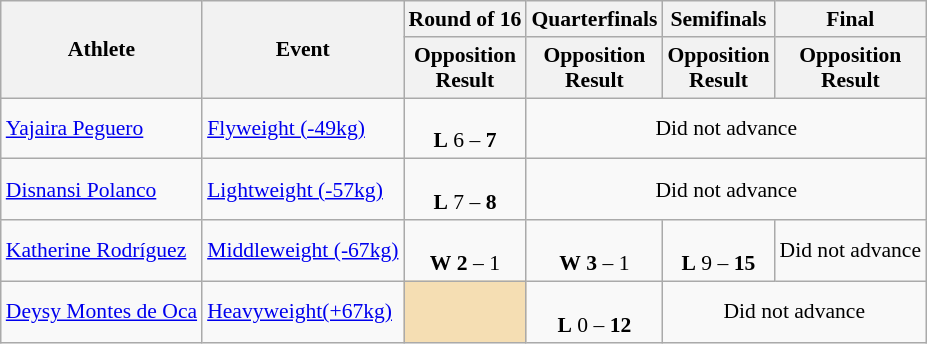<table class="wikitable" style="font-size:90%">
<tr>
<th rowspan="2">Athlete</th>
<th rowspan="2">Event</th>
<th>Round of 16</th>
<th>Quarterfinals</th>
<th>Semifinals</th>
<th>Final</th>
</tr>
<tr>
<th>Opposition<br>Result</th>
<th>Opposition<br>Result</th>
<th>Opposition<br>Result</th>
<th>Opposition<br>Result</th>
</tr>
<tr>
<td><a href='#'>Yajaira Peguero</a></td>
<td><a href='#'>Flyweight (-49kg)</a></td>
<td align=center><br><strong>L</strong> 6 – <strong>7</strong></td>
<td align=center colspan="7">Did not advance</td>
</tr>
<tr>
<td><a href='#'>Disnansi Polanco</a></td>
<td><a href='#'>Lightweight (-57kg)</a></td>
<td align=center><br><strong>L</strong> 7 – <strong>8</strong></td>
<td align=center colspan="7">Did not advance</td>
</tr>
<tr>
<td><a href='#'>Katherine Rodríguez</a></td>
<td><a href='#'>Middleweight (-67kg)</a></td>
<td align=center><br><strong>W</strong> <strong>2</strong> – 1</td>
<td align=center><br><strong>W</strong> <strong>3</strong> – 1</td>
<td align=center><br><strong>L</strong> 9 – <strong>15</strong><br></td>
<td align=center colspan="7">Did not advance</td>
</tr>
<tr>
<td><a href='#'>Deysy Montes de Oca</a></td>
<td><a href='#'>Heavyweight(+67kg)</a></td>
<td align=center bgcolor=wheat></td>
<td align=center><br><strong>L</strong> 0 – <strong>12</strong></td>
<td align=center colspan="7">Did not advance</td>
</tr>
</table>
